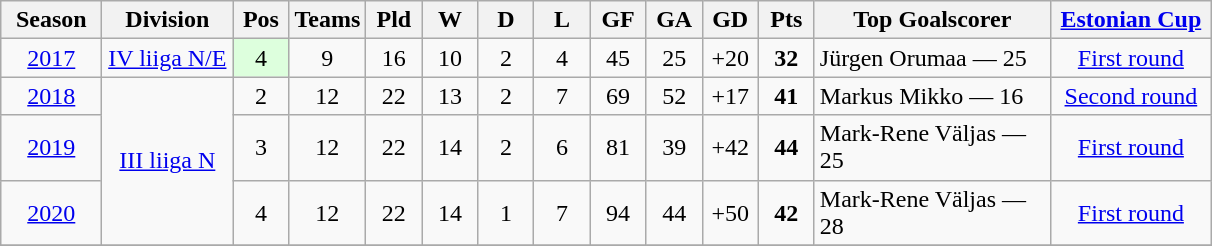<table class="wikitable">
<tr>
<th width=60px>Season</th>
<th width=80px>Division</th>
<th width=30px>Pos</th>
<th width=30px>Teams</th>
<th width=30px>Pld</th>
<th width=30px>W</th>
<th width=30px>D</th>
<th width=30px>L</th>
<th width=30px>GF</th>
<th width=30px>GA</th>
<th width=30px>GD</th>
<th width=30px>Pts</th>
<th width=150px>Top Goalscorer</th>
<th width=100px><a href='#'>Estonian Cup</a></th>
</tr>
<tr align=center>
<td><a href='#'>2017</a></td>
<td><a href='#'>IV liiga N/E</a></td>
<td style="background:#DDFFDD;">4</td>
<td>9</td>
<td>16</td>
<td>10</td>
<td>2</td>
<td>4</td>
<td>45</td>
<td>25</td>
<td>+20</td>
<td><strong>32</strong></td>
<td align=left>Jürgen Orumaa — 25</td>
<td><a href='#'>First round</a></td>
</tr>
<tr align=center>
<td><a href='#'>2018</a></td>
<td rowspan=3><a href='#'>III liiga N</a></td>
<td>2</td>
<td>12</td>
<td>22</td>
<td>13</td>
<td>2</td>
<td>7</td>
<td>69</td>
<td>52</td>
<td>+17</td>
<td><strong>41</strong></td>
<td align=left>Markus Mikko  — 16</td>
<td><a href='#'>Second round</a></td>
</tr>
<tr align=center>
<td><a href='#'>2019</a></td>
<td>3</td>
<td>12</td>
<td>22</td>
<td>14</td>
<td>2</td>
<td>6</td>
<td>81</td>
<td>39</td>
<td>+42</td>
<td><strong>44</strong></td>
<td align=left>Mark-Rene Väljas — 25</td>
<td><a href='#'>First round</a></td>
</tr>
<tr align=center>
<td><a href='#'>2020</a></td>
<td>4</td>
<td>12</td>
<td>22</td>
<td>14</td>
<td>1</td>
<td>7</td>
<td>94</td>
<td>44</td>
<td>+50</td>
<td><strong>42</strong></td>
<td align=left>Mark-Rene Väljas — 28</td>
<td><a href='#'>First round</a></td>
</tr>
<tr align=center>
</tr>
</table>
